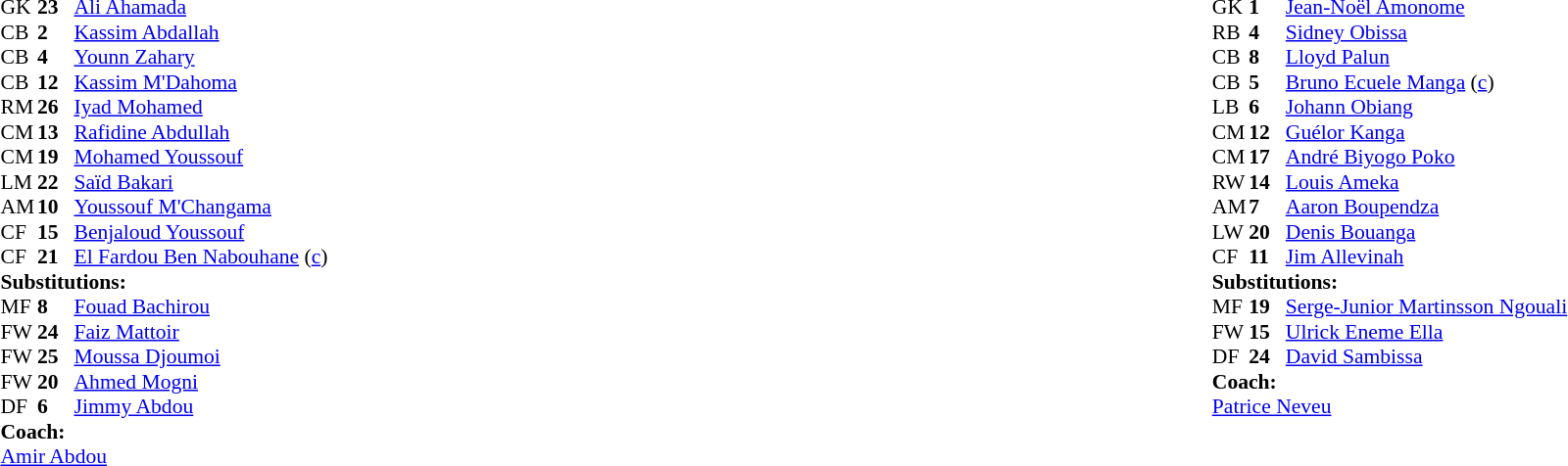<table width="100%">
<tr>
<td valign="top" width="40%"><br><table style="font-size:90%" cellspacing="0" cellpadding="0">
<tr>
<th width=25></th>
<th width=25></th>
</tr>
<tr>
<td>GK</td>
<td><strong>23</strong></td>
<td><a href='#'>Ali Ahamada</a></td>
</tr>
<tr>
<td>CB</td>
<td><strong>2</strong></td>
<td><a href='#'>Kassim Abdallah</a></td>
<td></td>
<td></td>
</tr>
<tr>
<td>CB</td>
<td><strong>4</strong></td>
<td><a href='#'>Younn Zahary</a></td>
</tr>
<tr>
<td>CB</td>
<td><strong>12</strong></td>
<td><a href='#'>Kassim M'Dahoma</a></td>
<td></td>
<td></td>
</tr>
<tr>
<td>RM</td>
<td><strong>26</strong></td>
<td><a href='#'>Iyad Mohamed</a></td>
<td></td>
<td></td>
</tr>
<tr>
<td>CM</td>
<td><strong>13</strong></td>
<td><a href='#'>Rafidine Abdullah</a></td>
<td></td>
<td></td>
</tr>
<tr>
<td>CM</td>
<td><strong>19</strong></td>
<td><a href='#'>Mohamed Youssouf</a></td>
<td></td>
<td></td>
</tr>
<tr>
<td>LM</td>
<td><strong>22</strong></td>
<td><a href='#'>Saïd Bakari</a></td>
</tr>
<tr>
<td>AM</td>
<td><strong>10</strong></td>
<td><a href='#'>Youssouf M'Changama</a></td>
</tr>
<tr>
<td>CF</td>
<td><strong>15</strong></td>
<td><a href='#'>Benjaloud Youssouf</a></td>
</tr>
<tr>
<td>CF</td>
<td><strong>21</strong></td>
<td><a href='#'>El Fardou Ben Nabouhane</a> (<a href='#'>c</a>)</td>
</tr>
<tr>
<td colspan=3><strong>Substitutions:</strong></td>
</tr>
<tr>
<td>MF</td>
<td><strong>8</strong></td>
<td><a href='#'>Fouad Bachirou</a></td>
<td></td>
<td></td>
</tr>
<tr>
<td>FW</td>
<td><strong>24</strong></td>
<td><a href='#'>Faiz Mattoir</a></td>
<td></td>
<td></td>
</tr>
<tr>
<td>FW</td>
<td><strong>25</strong></td>
<td><a href='#'>Moussa Djoumoi</a></td>
<td></td>
<td></td>
</tr>
<tr>
<td>FW</td>
<td><strong>20</strong></td>
<td><a href='#'>Ahmed Mogni</a></td>
<td></td>
<td></td>
</tr>
<tr>
<td>DF</td>
<td><strong>6</strong></td>
<td><a href='#'>Jimmy Abdou</a></td>
<td></td>
<td></td>
</tr>
<tr>
<td colspan=3><strong>Coach:</strong></td>
</tr>
<tr>
<td colspan=3> <a href='#'>Amir Abdou</a></td>
</tr>
</table>
</td>
<td valign="top"></td>
<td valign="top" width="50%"><br><table style="font-size:90%; margin:auto" cellspacing="0" cellpadding="0">
<tr>
<th width=25></th>
<th width=25></th>
</tr>
<tr>
<td>GK</td>
<td><strong>1</strong></td>
<td><a href='#'>Jean-Noël Amonome</a></td>
</tr>
<tr>
<td>RB</td>
<td><strong>4</strong></td>
<td><a href='#'>Sidney Obissa</a></td>
</tr>
<tr>
<td>CB</td>
<td><strong>8</strong></td>
<td><a href='#'>Lloyd Palun</a></td>
</tr>
<tr>
<td>CB</td>
<td><strong>5</strong></td>
<td><a href='#'>Bruno Ecuele Manga</a> (<a href='#'>c</a>)</td>
</tr>
<tr>
<td>LB</td>
<td><strong>6</strong></td>
<td><a href='#'>Johann Obiang</a></td>
</tr>
<tr>
<td>CM</td>
<td><strong>12</strong></td>
<td><a href='#'>Guélor Kanga</a></td>
</tr>
<tr>
<td>CM</td>
<td><strong>17</strong></td>
<td><a href='#'>André Biyogo Poko</a></td>
<td></td>
</tr>
<tr>
<td>RW</td>
<td><strong>14</strong></td>
<td><a href='#'>Louis Ameka</a></td>
<td></td>
<td></td>
</tr>
<tr>
<td>AM</td>
<td><strong>7</strong></td>
<td><a href='#'>Aaron Boupendza</a></td>
<td></td>
<td></td>
</tr>
<tr>
<td>LW</td>
<td><strong>20</strong></td>
<td><a href='#'>Denis Bouanga</a></td>
</tr>
<tr>
<td>CF</td>
<td><strong>11</strong></td>
<td><a href='#'>Jim Allevinah</a></td>
<td></td>
<td></td>
</tr>
<tr>
<td colspan=3><strong>Substitutions:</strong></td>
</tr>
<tr>
<td>MF</td>
<td><strong>19</strong></td>
<td><a href='#'>Serge-Junior Martinsson Ngouali</a></td>
<td></td>
<td></td>
</tr>
<tr>
<td>FW</td>
<td><strong>15</strong></td>
<td><a href='#'>Ulrick Eneme Ella</a></td>
<td></td>
<td></td>
</tr>
<tr>
<td>DF</td>
<td><strong>24</strong></td>
<td><a href='#'>David Sambissa</a></td>
<td></td>
<td></td>
</tr>
<tr>
<td colspan=3><strong>Coach:</strong></td>
</tr>
<tr>
<td colspan=3> <a href='#'>Patrice Neveu</a></td>
</tr>
</table>
</td>
</tr>
</table>
